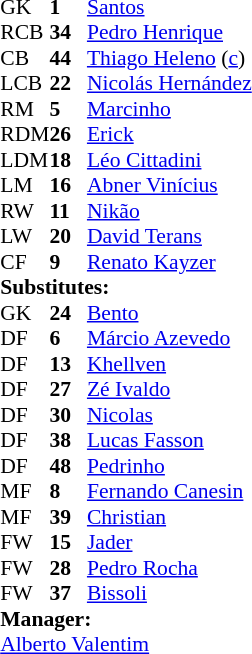<table style="font-size:90%; margin:0.2em auto;" cellspacing="0" cellpadding="0">
<tr>
<th width="25"></th>
<th width="25"></th>
</tr>
<tr>
<td>GK</td>
<td><strong>1</strong></td>
<td> <a href='#'>Santos</a></td>
</tr>
<tr>
<td>RCB</td>
<td><strong>34</strong></td>
<td> <a href='#'>Pedro Henrique</a></td>
</tr>
<tr>
<td>CB</td>
<td><strong>44</strong></td>
<td> <a href='#'>Thiago Heleno</a> (<a href='#'>c</a>)</td>
</tr>
<tr>
<td>LCB</td>
<td><strong>22</strong></td>
<td> <a href='#'>Nicolás Hernández</a></td>
<td></td>
<td></td>
</tr>
<tr>
<td>RM</td>
<td><strong>5</strong></td>
<td> <a href='#'>Marcinho</a></td>
</tr>
<tr>
<td>RDM</td>
<td><strong>26</strong></td>
<td> <a href='#'>Erick</a></td>
<td></td>
<td></td>
</tr>
<tr>
<td>LDM</td>
<td><strong>18</strong></td>
<td> <a href='#'>Léo Cittadini</a></td>
<td></td>
<td></td>
</tr>
<tr>
<td>LM</td>
<td><strong>16</strong></td>
<td> <a href='#'>Abner Vinícius</a></td>
<td></td>
</tr>
<tr>
<td>RW</td>
<td><strong>11</strong></td>
<td> <a href='#'>Nikão</a></td>
</tr>
<tr>
<td>LW</td>
<td><strong>20</strong></td>
<td> <a href='#'>David Terans</a></td>
<td></td>
<td></td>
</tr>
<tr>
<td>CF</td>
<td><strong>9</strong></td>
<td> <a href='#'>Renato Kayzer</a></td>
<td></td>
<td></td>
</tr>
<tr>
<td colspan=3><strong>Substitutes:</strong></td>
</tr>
<tr>
<td>GK</td>
<td><strong>24</strong></td>
<td> <a href='#'>Bento</a></td>
</tr>
<tr>
<td>DF</td>
<td><strong>6</strong></td>
<td> <a href='#'>Márcio Azevedo</a></td>
</tr>
<tr>
<td>DF</td>
<td><strong>13</strong></td>
<td> <a href='#'>Khellven</a></td>
</tr>
<tr>
<td>DF</td>
<td><strong>27</strong></td>
<td> <a href='#'>Zé Ivaldo</a></td>
<td></td>
<td></td>
</tr>
<tr>
<td>DF</td>
<td><strong>30</strong></td>
<td> <a href='#'>Nicolas</a></td>
<td></td>
<td></td>
</tr>
<tr>
<td>DF</td>
<td><strong>38</strong></td>
<td> <a href='#'>Lucas Fasson</a></td>
</tr>
<tr>
<td>DF</td>
<td><strong>48</strong></td>
<td> <a href='#'>Pedrinho</a></td>
</tr>
<tr>
<td>MF</td>
<td><strong>8</strong></td>
<td> <a href='#'>Fernando Canesin</a></td>
<td></td>
<td></td>
</tr>
<tr>
<td>MF</td>
<td><strong>39</strong></td>
<td> <a href='#'>Christian</a></td>
<td></td>
<td></td>
</tr>
<tr>
<td>FW</td>
<td><strong>15</strong></td>
<td> <a href='#'>Jader</a></td>
</tr>
<tr>
<td>FW</td>
<td><strong>28</strong></td>
<td> <a href='#'>Pedro Rocha</a></td>
<td></td>
<td></td>
</tr>
<tr>
<td>FW</td>
<td><strong>37</strong></td>
<td> <a href='#'>Bissoli</a></td>
</tr>
<tr>
<td colspan=3><strong>Manager:</strong></td>
</tr>
<tr>
<td colspan="4"> <a href='#'>Alberto Valentim</a></td>
</tr>
</table>
